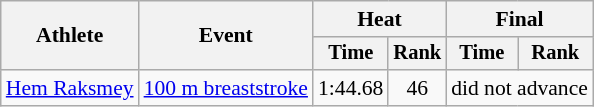<table class=wikitable style="font-size:90%">
<tr>
<th rowspan="2">Athlete</th>
<th rowspan="2">Event</th>
<th colspan="2">Heat</th>
<th colspan="2">Final</th>
</tr>
<tr style="font-size:95%">
<th>Time</th>
<th>Rank</th>
<th>Time</th>
<th>Rank</th>
</tr>
<tr align=center>
<td align=left><a href='#'>Hem Raksmey</a></td>
<td align=left><a href='#'>100 m breaststroke</a></td>
<td>1:44.68</td>
<td>46</td>
<td colspan=2>did not advance</td>
</tr>
</table>
